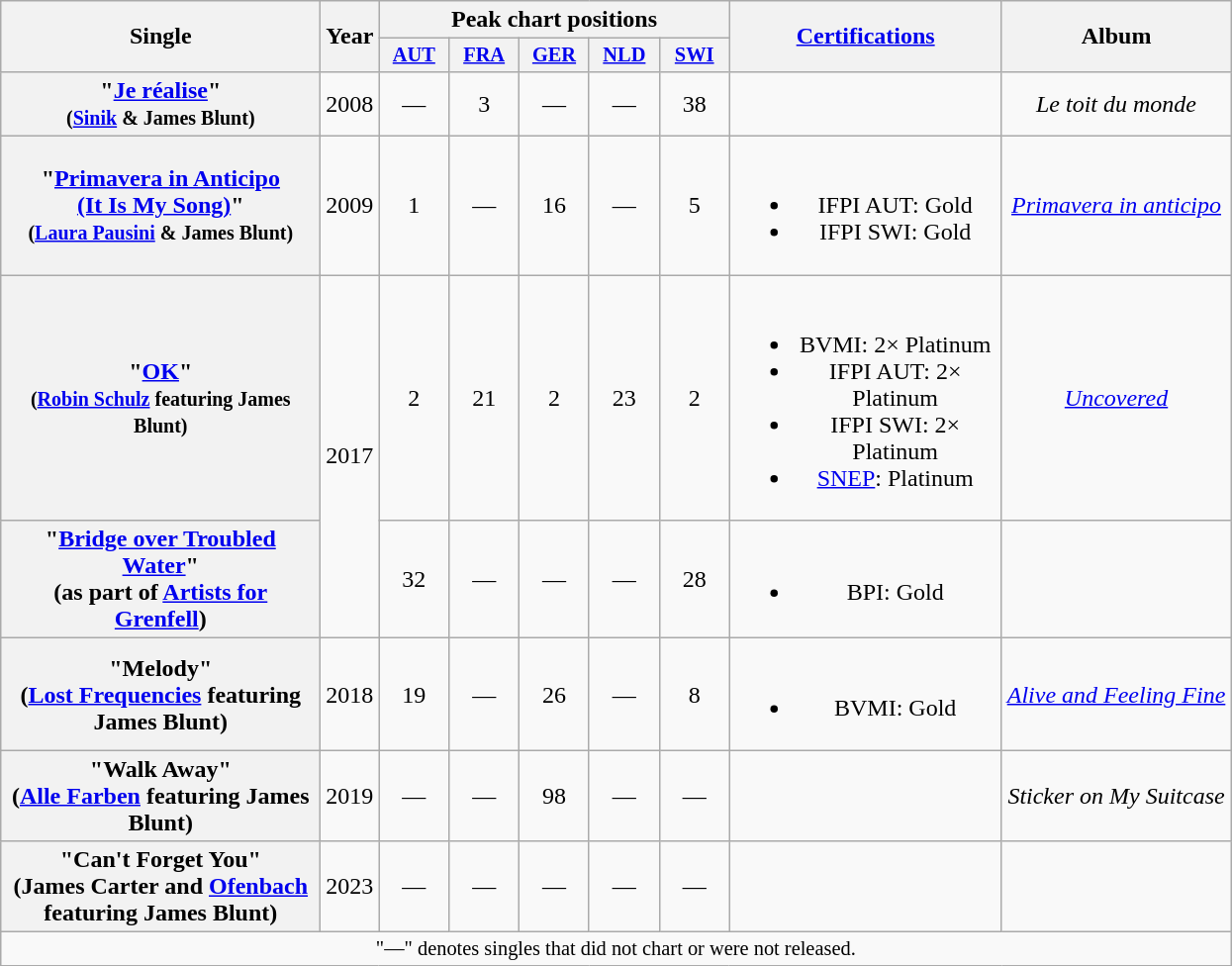<table class="wikitable plainrowheaders" style="text-align:center;" border="1">
<tr>
<th scope="colw" rowspan="2" style="width:13em;">Single</th>
<th scope="col" rowspan="2">Year</th>
<th scope="col" colspan="5">Peak chart positions</th>
<th scope="col" rowspan="2" style="width:11em;"><a href='#'>Certifications</a></th>
<th scope="col" rowspan="2">Album</th>
</tr>
<tr>
<th scope="col" style="width:3em;font-size:85%;"><a href='#'>AUT</a> <br></th>
<th scope="col" style="width:3em;font-size:85%;"><a href='#'>FRA</a> <br></th>
<th scope="col" style="width:3em;font-size:85%;"><a href='#'>GER</a> <br></th>
<th scope="col" style="width:3em;font-size:85%;"><a href='#'>NLD</a> <br></th>
<th scope="col" style="width:3em;font-size:85%;"><a href='#'>SWI</a> <br></th>
</tr>
<tr>
<th scope="row">"<a href='#'>Je réalise</a>" <br><small>(<a href='#'>Sinik</a> & James Blunt)</small></th>
<td>2008</td>
<td>—</td>
<td>3</td>
<td>—</td>
<td>—</td>
<td>38</td>
<td></td>
<td><em>Le toit du monde</em></td>
</tr>
<tr>
<th scope="row">"<a href='#'>Primavera in Anticipo<br>(It Is My Song)</a>"<br><small>(<a href='#'>Laura Pausini</a> & James Blunt)</small></th>
<td>2009</td>
<td>1</td>
<td>—</td>
<td>16</td>
<td>—</td>
<td>5</td>
<td><br><ul><li>IFPI AUT: Gold</li><li>IFPI SWI: Gold</li></ul></td>
<td><em><a href='#'>Primavera in anticipo</a></em></td>
</tr>
<tr>
<th scope="row">"<a href='#'>OK</a>"<br><small>(<a href='#'>Robin Schulz</a> featuring James Blunt)</small></th>
<td rowspan="2">2017</td>
<td>2</td>
<td>21</td>
<td>2</td>
<td>23</td>
<td>2</td>
<td><br><ul><li>BVMI: 2× Platinum</li><li>IFPI AUT: 2× Platinum</li><li>IFPI SWI: 2× Platinum</li><li><a href='#'>SNEP</a>: Platinum</li></ul></td>
<td><em><a href='#'>Uncovered</a></em></td>
</tr>
<tr>
<th scope="row">"<a href='#'>Bridge over Troubled Water</a>"<br><span>(as part of <a href='#'>Artists for Grenfell</a>)</span></th>
<td>32</td>
<td>—</td>
<td>—</td>
<td>—</td>
<td>28</td>
<td><br><ul><li>BPI: Gold</li></ul></td>
<td></td>
</tr>
<tr>
<th scope="row">"Melody"<br><span>(<a href='#'>Lost Frequencies</a> featuring James Blunt)</span></th>
<td>2018</td>
<td>19</td>
<td>—</td>
<td>26</td>
<td>—</td>
<td>8</td>
<td><br><ul><li>BVMI: Gold</li></ul></td>
<td><em><a href='#'>Alive and Feeling Fine</a></em></td>
</tr>
<tr>
<th scope="row">"Walk Away"<br><span>(<a href='#'>Alle Farben</a> featuring James Blunt)</span></th>
<td>2019</td>
<td>—</td>
<td>—</td>
<td>98</td>
<td>—</td>
<td>—</td>
<td></td>
<td><em>Sticker on My Suitcase</em></td>
</tr>
<tr>
<th scope="row">"Can't Forget You"<br><span>(James Carter and <a href='#'>Ofenbach</a> featuring James Blunt)</span></th>
<td>2023</td>
<td>—</td>
<td>—</td>
<td>—</td>
<td>—</td>
<td>—</td>
<td></td>
<td></td>
</tr>
<tr>
<td align="center" colspan="20" style="font-size: 85%">"—" denotes singles that did not chart or were not released.</td>
</tr>
</table>
